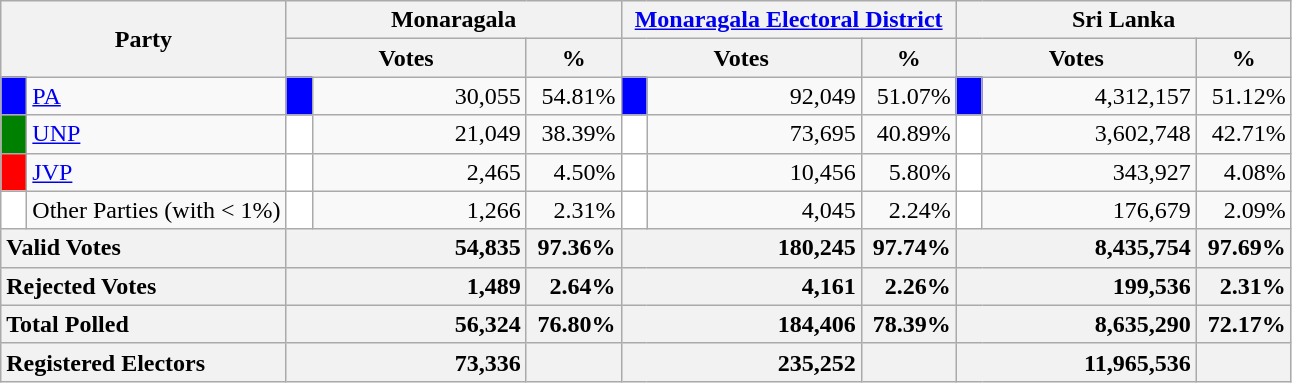<table class="wikitable">
<tr>
<th colspan="2" width="144px"rowspan="2">Party</th>
<th colspan="3" width="216px">Monaragala</th>
<th colspan="3" width="216px"><a href='#'>Monaragala Electoral District</a></th>
<th colspan="3" width="216px">Sri Lanka</th>
</tr>
<tr>
<th colspan="2" width="144px">Votes</th>
<th>%</th>
<th colspan="2" width="144px">Votes</th>
<th>%</th>
<th colspan="2" width="144px">Votes</th>
<th>%</th>
</tr>
<tr>
<td style="background-color:blue;" width="10px"></td>
<td style="text-align:left;"><a href='#'>PA</a></td>
<td style="background-color:blue;" width="10px"></td>
<td style="text-align:right;">30,055</td>
<td style="text-align:right;">54.81%</td>
<td style="background-color:blue;" width="10px"></td>
<td style="text-align:right;">92,049</td>
<td style="text-align:right;">51.07%</td>
<td style="background-color:blue;" width="10px"></td>
<td style="text-align:right;">4,312,157</td>
<td style="text-align:right;">51.12%</td>
</tr>
<tr>
<td style="background-color:green;" width="10px"></td>
<td style="text-align:left;"><a href='#'>UNP</a></td>
<td style="background-color:white;" width="10px"></td>
<td style="text-align:right;">21,049</td>
<td style="text-align:right;">38.39%</td>
<td style="background-color:white;" width="10px"></td>
<td style="text-align:right;">73,695</td>
<td style="text-align:right;">40.89%</td>
<td style="background-color:white;" width="10px"></td>
<td style="text-align:right;">3,602,748</td>
<td style="text-align:right;">42.71%</td>
</tr>
<tr>
<td style="background-color:red;" width="10px"></td>
<td style="text-align:left;"><a href='#'>JVP</a></td>
<td style="background-color:white;" width="10px"></td>
<td style="text-align:right;">2,465</td>
<td style="text-align:right;">4.50%</td>
<td style="background-color:white;" width="10px"></td>
<td style="text-align:right;">10,456</td>
<td style="text-align:right;">5.80%</td>
<td style="background-color:white;" width="10px"></td>
<td style="text-align:right;">343,927</td>
<td style="text-align:right;">4.08%</td>
</tr>
<tr>
<td style="background-color:white;" width="10px"></td>
<td style="text-align:left;">Other Parties (with < 1%)</td>
<td style="background-color:white;" width="10px"></td>
<td style="text-align:right;">1,266</td>
<td style="text-align:right;">2.31%</td>
<td style="background-color:white;" width="10px"></td>
<td style="text-align:right;">4,045</td>
<td style="text-align:right;">2.24%</td>
<td style="background-color:white;" width="10px"></td>
<td style="text-align:right;">176,679</td>
<td style="text-align:right;">2.09%</td>
</tr>
<tr>
<th colspan="2" width="144px"style="text-align:left;">Valid Votes</th>
<th style="text-align:right;"colspan="2" width="144px">54,835</th>
<th style="text-align:right;">97.36%</th>
<th style="text-align:right;"colspan="2" width="144px">180,245</th>
<th style="text-align:right;">97.74%</th>
<th style="text-align:right;"colspan="2" width="144px">8,435,754</th>
<th style="text-align:right;">97.69%</th>
</tr>
<tr>
<th colspan="2" width="144px"style="text-align:left;">Rejected Votes</th>
<th style="text-align:right;"colspan="2" width="144px">1,489</th>
<th style="text-align:right;">2.64%</th>
<th style="text-align:right;"colspan="2" width="144px">4,161</th>
<th style="text-align:right;">2.26%</th>
<th style="text-align:right;"colspan="2" width="144px">199,536</th>
<th style="text-align:right;">2.31%</th>
</tr>
<tr>
<th colspan="2" width="144px"style="text-align:left;">Total Polled</th>
<th style="text-align:right;"colspan="2" width="144px">56,324</th>
<th style="text-align:right;">76.80%</th>
<th style="text-align:right;"colspan="2" width="144px">184,406</th>
<th style="text-align:right;">78.39%</th>
<th style="text-align:right;"colspan="2" width="144px">8,635,290</th>
<th style="text-align:right;">72.17%</th>
</tr>
<tr>
<th colspan="2" width="144px"style="text-align:left;">Registered Electors</th>
<th style="text-align:right;"colspan="2" width="144px">73,336</th>
<th></th>
<th style="text-align:right;"colspan="2" width="144px">235,252</th>
<th></th>
<th style="text-align:right;"colspan="2" width="144px">11,965,536</th>
<th></th>
</tr>
</table>
